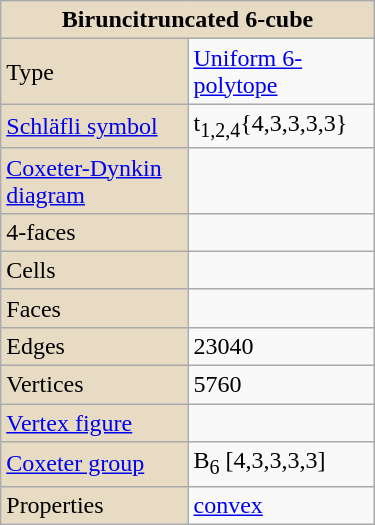<table class="wikitable" align="right" style="margin-left:10px" width="250">
<tr>
<td bgcolor=#e7dcc3 align=center colspan=2><strong>Biruncitruncated 6-cube</strong></td>
</tr>
<tr>
<td bgcolor=#e7dcc3>Type</td>
<td><a href='#'>Uniform 6-polytope</a></td>
</tr>
<tr>
<td bgcolor=#e7dcc3><a href='#'>Schläfli symbol</a></td>
<td>t<sub>1,2,4</sub>{4,3,3,3,3}</td>
</tr>
<tr>
<td bgcolor=#e7dcc3><a href='#'>Coxeter-Dynkin diagram</a></td>
<td></td>
</tr>
<tr>
<td bgcolor=#e7dcc3>4-faces</td>
<td></td>
</tr>
<tr>
<td bgcolor=#e7dcc3>Cells</td>
<td></td>
</tr>
<tr>
<td bgcolor=#e7dcc3>Faces</td>
<td></td>
</tr>
<tr>
<td bgcolor=#e7dcc3>Edges</td>
<td>23040</td>
</tr>
<tr>
<td bgcolor=#e7dcc3>Vertices</td>
<td>5760</td>
</tr>
<tr>
<td bgcolor=#e7dcc3><a href='#'>Vertex figure</a></td>
<td></td>
</tr>
<tr>
<td bgcolor=#e7dcc3><a href='#'>Coxeter group</a></td>
<td>B<sub>6</sub> [4,3,3,3,3]</td>
</tr>
<tr>
<td bgcolor=#e7dcc3>Properties</td>
<td><a href='#'>convex</a></td>
</tr>
</table>
